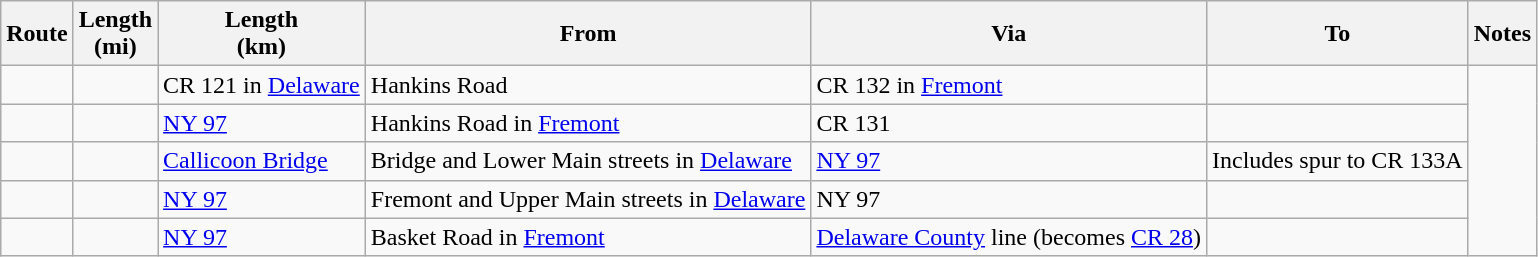<table class="wikitable sortable">
<tr>
<th>Route</th>
<th>Length<br>(mi)</th>
<th>Length<br>(km)</th>
<th class="unsortable">From</th>
<th class="unsortable">Via</th>
<th class="unsortable">To</th>
<th class="unsortable">Notes</th>
</tr>
<tr>
<td id="131"></td>
<td></td>
<td>CR 121 in <a href='#'>Delaware</a></td>
<td>Hankins Road</td>
<td>CR 132 in <a href='#'>Fremont</a></td>
<td></td>
</tr>
<tr>
<td id="132"></td>
<td></td>
<td><a href='#'>NY&nbsp;97</a></td>
<td>Hankins Road in <a href='#'>Fremont</a></td>
<td>CR 131</td>
<td></td>
</tr>
<tr>
<td id="133"></td>
<td></td>
<td><a href='#'>Callicoon Bridge</a></td>
<td>Bridge and Lower Main streets in <a href='#'>Delaware</a></td>
<td><a href='#'>NY&nbsp;97</a></td>
<td>Includes spur to CR 133A</td>
</tr>
<tr>
<td id="133A"></td>
<td></td>
<td><a href='#'>NY&nbsp;97</a></td>
<td>Fremont and Upper Main streets in <a href='#'>Delaware</a></td>
<td>NY 97</td>
<td></td>
</tr>
<tr>
<td id="134"></td>
<td></td>
<td><a href='#'>NY&nbsp;97</a></td>
<td>Basket Road in <a href='#'>Fremont</a></td>
<td><a href='#'>Delaware County</a> line (becomes <a href='#'>CR 28</a>)</td>
<td></td>
</tr>
</table>
